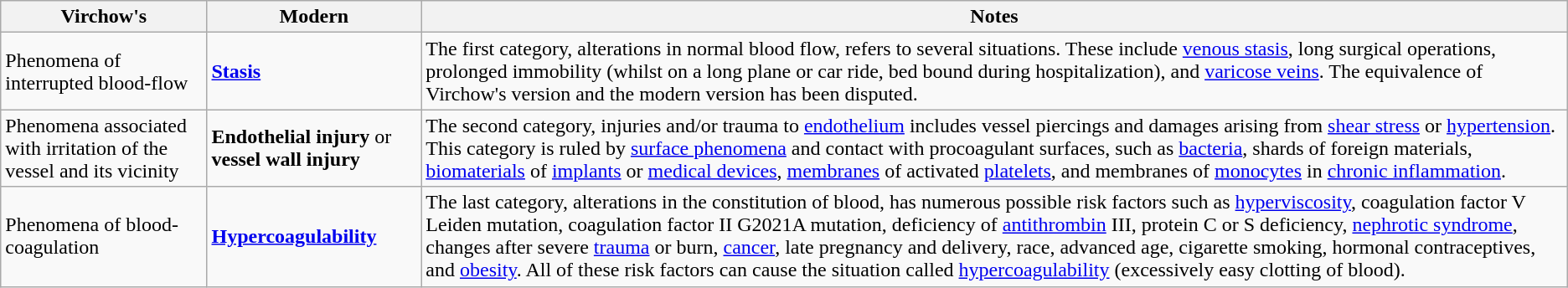<table class="wikitable">
<tr>
<th>Virchow's</th>
<th>Modern</th>
<th>Notes</th>
</tr>
<tr>
<td>Phenomena of interrupted blood-flow</td>
<td><strong><a href='#'>Stasis</a></strong> </td>
<td>The first category, alterations in normal blood flow, refers to several situations. These include <a href='#'>venous stasis</a>, long surgical operations, prolonged immobility (whilst on a long plane or car ride, bed bound during hospitalization), and <a href='#'>varicose veins</a>. The equivalence of Virchow's version and the modern version has been disputed.</td>
</tr>
<tr>
<td>Phenomena associated with irritation of the vessel and its vicinity</td>
<td><strong>Endothelial injury</strong> or <strong>vessel wall injury</strong></td>
<td>The second category, injuries and/or trauma to <a href='#'>endothelium</a> includes vessel piercings and damages arising from <a href='#'>shear stress</a> or <a href='#'>hypertension</a>. This category is ruled by <a href='#'>surface phenomena</a> and contact with procoagulant surfaces, such as <a href='#'>bacteria</a>, shards of foreign materials, <a href='#'>biomaterials</a> of <a href='#'>implants</a> or <a href='#'>medical devices</a>, <a href='#'>membranes</a> of activated <a href='#'>platelets</a>, and membranes of <a href='#'>monocytes</a> in <a href='#'>chronic inflammation</a>.</td>
</tr>
<tr>
<td>Phenomena of blood-coagulation</td>
<td><strong><a href='#'>Hypercoagulability</a></strong></td>
<td>The last category, alterations in the constitution of blood, has numerous possible risk factors such as <a href='#'>hyperviscosity</a>, coagulation factor V Leiden mutation, coagulation factor II G2021A mutation, deficiency of <a href='#'>antithrombin</a> III, protein C or S deficiency,  <a href='#'>nephrotic syndrome</a>, changes after severe <a href='#'>trauma</a> or burn, <a href='#'>cancer</a>, late pregnancy and delivery, race, advanced age, cigarette smoking, hormonal contraceptives, and <a href='#'>obesity</a>.  All of these risk factors can cause the situation called <a href='#'>hypercoagulability</a> (excessively easy clotting of blood).</td>
</tr>
</table>
